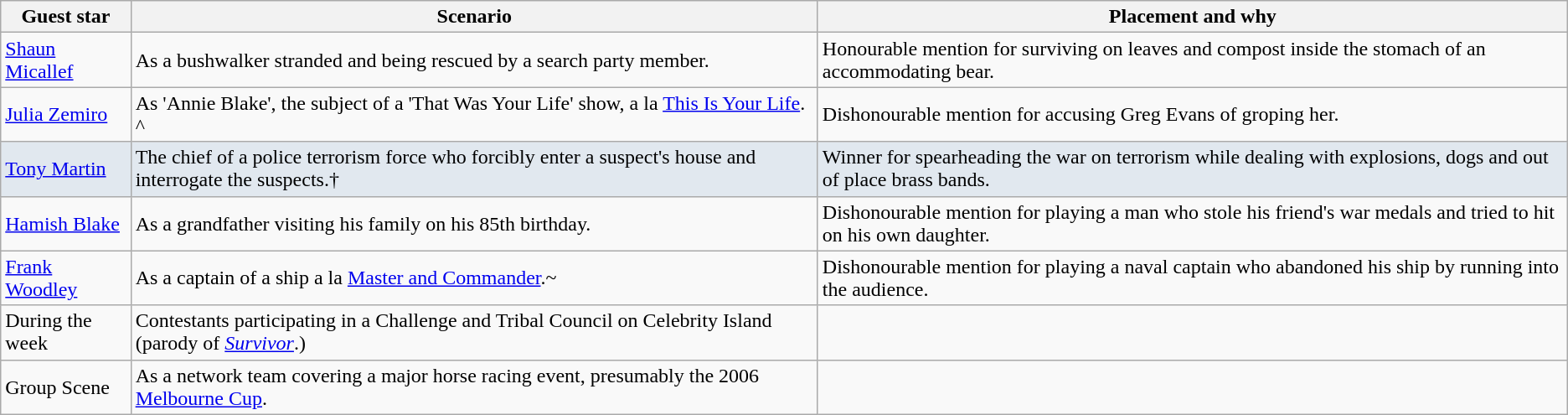<table class="wikitable">
<tr>
<th>Guest star</th>
<th>Scenario</th>
<th>Placement and why</th>
</tr>
<tr>
<td><a href='#'>Shaun Micallef</a></td>
<td>As a bushwalker stranded and being rescued by a search party member.</td>
<td>Honourable mention for surviving on leaves and compost inside the stomach of an accommodating bear.</td>
</tr>
<tr>
<td><a href='#'>Julia Zemiro</a></td>
<td>As 'Annie Blake', the subject of a 'That Was Your Life' show, a la <a href='#'>This Is Your Life</a>. ^</td>
<td>Dishonourable mention for accusing Greg Evans of groping her.</td>
</tr>
<tr style="background:#E1E8EF;">
<td><a href='#'>Tony Martin</a></td>
<td>The chief of a police terrorism force who forcibly enter a suspect's house and interrogate the suspects.†</td>
<td>Winner for spearheading the war on terrorism while dealing with explosions, dogs and out of place brass bands.</td>
</tr>
<tr>
<td><a href='#'>Hamish Blake</a></td>
<td>As a grandfather visiting his family on his 85th birthday.</td>
<td>Dishonourable mention for playing a man who stole his friend's war medals and tried to hit on his own daughter.</td>
</tr>
<tr>
<td><a href='#'>Frank Woodley</a></td>
<td>As a captain of a ship a la <a href='#'>Master and Commander</a>.~</td>
<td>Dishonourable mention for playing a naval captain who abandoned his ship by running into the audience.</td>
</tr>
<tr>
<td>During the week</td>
<td>Contestants participating in a Challenge and Tribal Council on Celebrity Island (parody of <a href='#'><em>Survivor</em></a>.)</td>
<td></td>
</tr>
<tr>
<td>Group Scene</td>
<td>As a network team covering a major horse racing event, presumably the 2006 <a href='#'>Melbourne Cup</a>.</td>
<td></td>
</tr>
</table>
